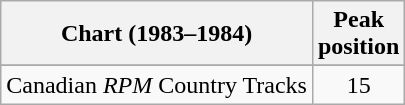<table class="wikitable sortable">
<tr>
<th align="left">Chart (1983–1984)</th>
<th align="center">Peak<br>position</th>
</tr>
<tr>
</tr>
<tr>
<td align="left">Canadian <em>RPM</em> Country Tracks</td>
<td align="center">15</td>
</tr>
</table>
